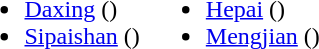<table>
<tr>
<td valign="top"><br><ul><li><a href='#'>Daxing</a> ()</li><li><a href='#'>Sipaishan</a> ()</li></ul></td>
<td valign="top"><br><ul><li><a href='#'>Hepai</a> ()</li><li><a href='#'>Mengjian</a> ()</li></ul></td>
</tr>
</table>
